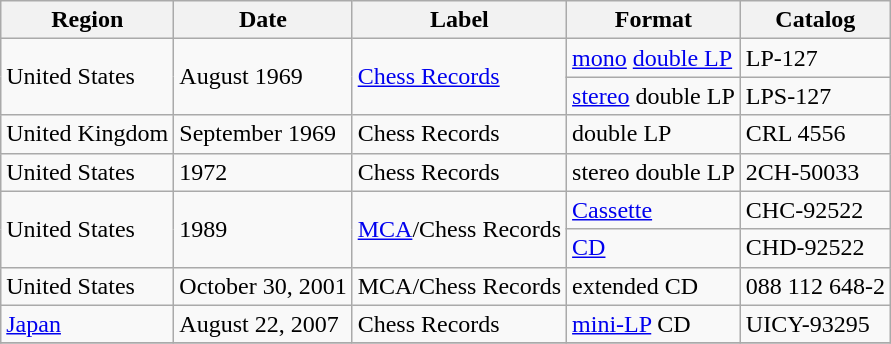<table class="wikitable">
<tr>
<th>Region</th>
<th>Date</th>
<th>Label</th>
<th>Format</th>
<th>Catalog</th>
</tr>
<tr>
<td rowspan="2">United States</td>
<td rowspan="2">August 1969</td>
<td rowspan="2"><a href='#'>Chess Records</a></td>
<td><a href='#'>mono</a> <a href='#'>double LP</a></td>
<td>LP-127</td>
</tr>
<tr>
<td><a href='#'>stereo</a> double LP</td>
<td>LPS-127</td>
</tr>
<tr>
<td>United Kingdom</td>
<td>September 1969</td>
<td>Chess Records</td>
<td>double LP</td>
<td>CRL 4556</td>
</tr>
<tr>
<td>United States</td>
<td>1972</td>
<td>Chess Records</td>
<td>stereo double LP</td>
<td>2CH-50033</td>
</tr>
<tr>
<td rowspan="2">United States</td>
<td rowspan="2">1989</td>
<td rowspan="2"><a href='#'>MCA</a>/Chess Records</td>
<td><a href='#'>Cassette</a></td>
<td>CHC-92522</td>
</tr>
<tr>
<td><a href='#'>CD</a></td>
<td>CHD-92522</td>
</tr>
<tr>
<td>United States</td>
<td>October 30, 2001</td>
<td>MCA/Chess Records</td>
<td>extended CD</td>
<td>088 112 648-2</td>
</tr>
<tr>
<td><a href='#'>Japan</a></td>
<td>August 22, 2007</td>
<td>Chess Records</td>
<td><a href='#'>mini-LP</a> CD</td>
<td>UICY-93295</td>
</tr>
<tr>
</tr>
</table>
